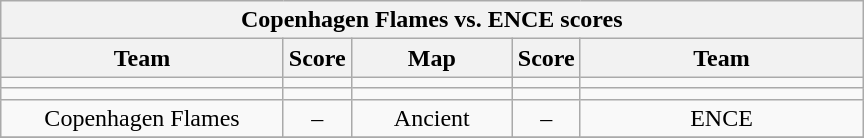<table class="wikitable" style="text-align: center;">
<tr>
<th colspan=5>Copenhagen Flames vs. ENCE scores</th>
</tr>
<tr>
<th width="181px">Team</th>
<th width="20px">Score</th>
<th width="100px">Map</th>
<th width="20px">Score</th>
<th width="181px">Team</th>
</tr>
<tr>
<td></td>
<td></td>
<td></td>
<td></td>
<td></td>
</tr>
<tr>
<td></td>
<td></td>
<td></td>
<td></td>
<td></td>
</tr>
<tr>
<td>Copenhagen Flames</td>
<td>–</td>
<td>Ancient</td>
<td>–</td>
<td>ENCE</td>
</tr>
<tr>
</tr>
</table>
